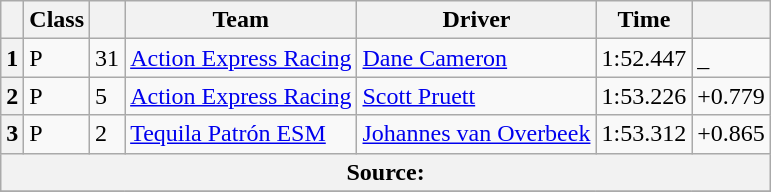<table class="wikitable">
<tr>
<th scope="col"></th>
<th scope="col">Class</th>
<th scope="col"></th>
<th scope="col">Team</th>
<th scope="col">Driver</th>
<th scope="col">Time</th>
<th scope="col"></th>
</tr>
<tr>
<th scope="row">1</th>
<td>P</td>
<td>31</td>
<td><a href='#'>Action Express Racing</a></td>
<td><a href='#'>Dane Cameron</a></td>
<td>1:52.447</td>
<td>_</td>
</tr>
<tr>
<th scope="row">2</th>
<td>P</td>
<td>5</td>
<td><a href='#'>Action Express Racing</a></td>
<td><a href='#'>Scott Pruett</a></td>
<td>1:53.226</td>
<td>+0.779</td>
</tr>
<tr>
<th scope="row">3</th>
<td>P</td>
<td>2</td>
<td><a href='#'>Tequila Patrón ESM</a></td>
<td><a href='#'>Johannes van Overbeek</a></td>
<td>1:53.312</td>
<td>+0.865</td>
</tr>
<tr>
<th colspan="7">Source:</th>
</tr>
<tr>
</tr>
</table>
